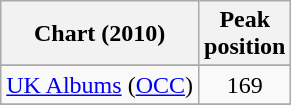<table class="wikitable sortable">
<tr>
<th>Chart (2010)</th>
<th>Peak<br>position</th>
</tr>
<tr>
</tr>
<tr>
<td><a href='#'>UK Albums</a> (<a href='#'>OCC</a>)</td>
<td style="text-align:center;">169</td>
</tr>
<tr>
</tr>
<tr>
</tr>
<tr>
</tr>
<tr>
</tr>
</table>
